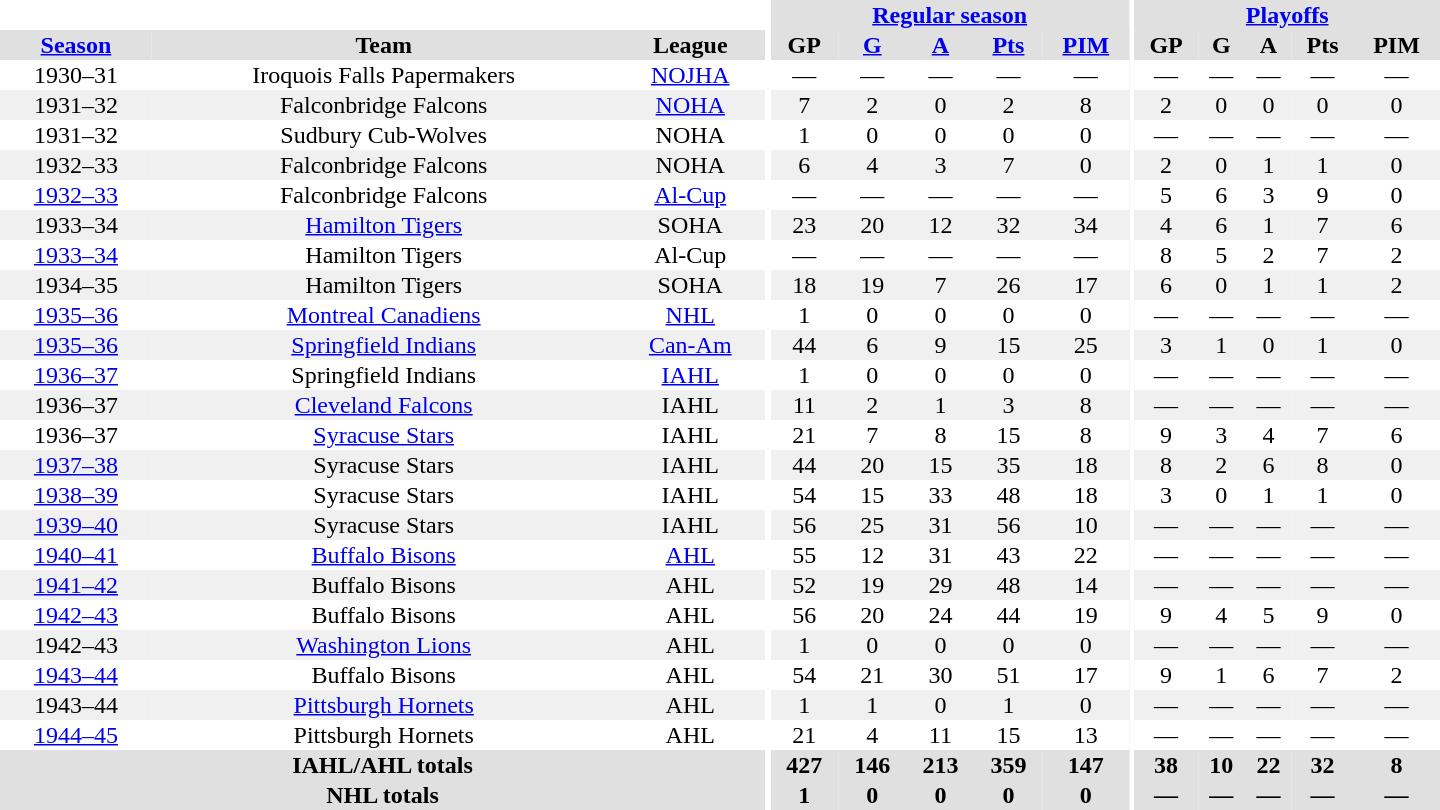<table border="0" cellpadding="1" cellspacing="0" style="text-align:center; width:60em">
<tr bgcolor="#e0e0e0">
<th colspan="3" bgcolor="#ffffff"></th>
<th rowspan="100" bgcolor="#ffffff"></th>
<th colspan="5"><a href='#'>Regular season</a></th>
<th rowspan="100" bgcolor="#ffffff"></th>
<th colspan="5"><a href='#'>Playoffs</a></th>
</tr>
<tr bgcolor="#e0e0e0">
<th><a href='#'>Season</a></th>
<th>Team</th>
<th>League</th>
<th>GP</th>
<th><a href='#'>G</a></th>
<th><a href='#'>A</a></th>
<th><a href='#'>Pts</a></th>
<th><a href='#'>PIM</a></th>
<th>GP</th>
<th>G</th>
<th>A</th>
<th>Pts</th>
<th>PIM</th>
</tr>
<tr>
<td>1930–31</td>
<td>Iroquois Falls Papermakers</td>
<td><a href='#'>NOJHA</a></td>
<td>—</td>
<td>—</td>
<td>—</td>
<td>—</td>
<td>—</td>
<td>—</td>
<td>—</td>
<td>—</td>
<td>—</td>
<td>—</td>
</tr>
<tr bgcolor="#f0f0f0">
<td>1931–32</td>
<td>Falconbridge Falcons</td>
<td><a href='#'>NOHA</a></td>
<td>7</td>
<td>2</td>
<td>0</td>
<td>2</td>
<td>8</td>
<td>2</td>
<td>0</td>
<td>0</td>
<td>0</td>
<td>0</td>
</tr>
<tr>
<td>1931–32</td>
<td>Sudbury Cub-Wolves</td>
<td>NOHA</td>
<td>1</td>
<td>0</td>
<td>0</td>
<td>0</td>
<td>0</td>
<td>—</td>
<td>—</td>
<td>—</td>
<td>—</td>
<td>—</td>
</tr>
<tr bgcolor="#f0f0f0">
<td>1932–33</td>
<td>Falconbridge Falcons</td>
<td>NOHA</td>
<td>6</td>
<td>4</td>
<td>3</td>
<td>7</td>
<td>0</td>
<td>2</td>
<td>0</td>
<td>1</td>
<td>1</td>
<td>0</td>
</tr>
<tr>
<td><a href='#'>1932–33</a></td>
<td>Falconbridge Falcons</td>
<td><a href='#'>Al-Cup</a></td>
<td>—</td>
<td>—</td>
<td>—</td>
<td>—</td>
<td>—</td>
<td>5</td>
<td>6</td>
<td>3</td>
<td>9</td>
<td>0</td>
</tr>
<tr bgcolor="#f0f0f0">
<td>1933–34</td>
<td><a href='#'>Hamilton Tigers</a></td>
<td>SOHA</td>
<td>23</td>
<td>20</td>
<td>12</td>
<td>32</td>
<td>34</td>
<td>4</td>
<td>6</td>
<td>1</td>
<td>7</td>
<td>6</td>
</tr>
<tr>
<td><a href='#'>1933–34</a></td>
<td>Hamilton Tigers</td>
<td>Al-Cup</td>
<td>—</td>
<td>—</td>
<td>—</td>
<td>—</td>
<td>—</td>
<td>8</td>
<td>5</td>
<td>2</td>
<td>7</td>
<td>2</td>
</tr>
<tr bgcolor="#f0f0f0">
<td>1934–35</td>
<td>Hamilton Tigers</td>
<td>SOHA</td>
<td>18</td>
<td>19</td>
<td>7</td>
<td>26</td>
<td>17</td>
<td>6</td>
<td>0</td>
<td>1</td>
<td>1</td>
<td>2</td>
</tr>
<tr>
<td><a href='#'>1935–36</a></td>
<td><a href='#'>Montreal Canadiens</a></td>
<td><a href='#'>NHL</a></td>
<td>1</td>
<td>0</td>
<td>0</td>
<td>0</td>
<td>0</td>
<td>—</td>
<td>—</td>
<td>—</td>
<td>—</td>
<td>—</td>
</tr>
<tr bgcolor="#f0f0f0">
<td><a href='#'>1935–36</a></td>
<td><a href='#'>Springfield Indians</a></td>
<td><a href='#'>Can-Am</a></td>
<td>44</td>
<td>6</td>
<td>9</td>
<td>15</td>
<td>25</td>
<td>3</td>
<td>1</td>
<td>0</td>
<td>1</td>
<td>0</td>
</tr>
<tr>
<td><a href='#'>1936–37</a></td>
<td>Springfield Indians</td>
<td><a href='#'>IAHL</a></td>
<td>1</td>
<td>0</td>
<td>0</td>
<td>0</td>
<td>0</td>
<td>—</td>
<td>—</td>
<td>—</td>
<td>—</td>
<td>—</td>
</tr>
<tr bgcolor="#f0f0f0">
<td>1936–37</td>
<td><a href='#'>Cleveland Falcons</a></td>
<td>IAHL</td>
<td>11</td>
<td>2</td>
<td>1</td>
<td>3</td>
<td>8</td>
<td>—</td>
<td>—</td>
<td>—</td>
<td>—</td>
<td>—</td>
</tr>
<tr>
<td>1936–37</td>
<td><a href='#'>Syracuse Stars</a></td>
<td>IAHL</td>
<td>21</td>
<td>7</td>
<td>8</td>
<td>15</td>
<td>8</td>
<td>9</td>
<td>3</td>
<td>4</td>
<td>7</td>
<td>6</td>
</tr>
<tr bgcolor="#f0f0f0">
<td><a href='#'>1937–38</a></td>
<td>Syracuse Stars</td>
<td>IAHL</td>
<td>44</td>
<td>20</td>
<td>15</td>
<td>35</td>
<td>18</td>
<td>8</td>
<td>2</td>
<td>6</td>
<td>8</td>
<td>0</td>
</tr>
<tr>
<td><a href='#'>1938–39</a></td>
<td>Syracuse Stars</td>
<td>IAHL</td>
<td>54</td>
<td>15</td>
<td>33</td>
<td>48</td>
<td>18</td>
<td>3</td>
<td>0</td>
<td>1</td>
<td>1</td>
<td>0</td>
</tr>
<tr bgcolor="#f0f0f0">
<td><a href='#'>1939–40</a></td>
<td>Syracuse Stars</td>
<td>IAHL</td>
<td>56</td>
<td>25</td>
<td>31</td>
<td>56</td>
<td>10</td>
<td>—</td>
<td>—</td>
<td>—</td>
<td>—</td>
<td>—</td>
</tr>
<tr>
<td><a href='#'>1940–41</a></td>
<td><a href='#'>Buffalo Bisons</a></td>
<td><a href='#'>AHL</a></td>
<td>55</td>
<td>12</td>
<td>31</td>
<td>43</td>
<td>22</td>
<td>—</td>
<td>—</td>
<td>—</td>
<td>—</td>
<td>—</td>
</tr>
<tr bgcolor="#f0f0f0">
<td><a href='#'>1941–42</a></td>
<td>Buffalo Bisons</td>
<td>AHL</td>
<td>52</td>
<td>19</td>
<td>29</td>
<td>48</td>
<td>14</td>
<td>—</td>
<td>—</td>
<td>—</td>
<td>—</td>
<td>—</td>
</tr>
<tr>
<td><a href='#'>1942–43</a></td>
<td>Buffalo Bisons</td>
<td>AHL</td>
<td>56</td>
<td>20</td>
<td>24</td>
<td>44</td>
<td>19</td>
<td>9</td>
<td>4</td>
<td>5</td>
<td>9</td>
<td>0</td>
</tr>
<tr bgcolor="#f0f0f0">
<td>1942–43</td>
<td><a href='#'>Washington Lions</a></td>
<td>AHL</td>
<td>1</td>
<td>0</td>
<td>0</td>
<td>0</td>
<td>0</td>
<td>—</td>
<td>—</td>
<td>—</td>
<td>—</td>
<td>—</td>
</tr>
<tr>
<td><a href='#'>1943–44</a></td>
<td>Buffalo Bisons</td>
<td>AHL</td>
<td>54</td>
<td>21</td>
<td>30</td>
<td>51</td>
<td>17</td>
<td>9</td>
<td>1</td>
<td>6</td>
<td>7</td>
<td>2</td>
</tr>
<tr bgcolor="#f0f0f0">
<td>1943–44</td>
<td><a href='#'>Pittsburgh Hornets</a></td>
<td>AHL</td>
<td>1</td>
<td>1</td>
<td>0</td>
<td>1</td>
<td>0</td>
<td>—</td>
<td>—</td>
<td>—</td>
<td>—</td>
<td>—</td>
</tr>
<tr>
<td><a href='#'>1944–45</a></td>
<td>Pittsburgh Hornets</td>
<td>AHL</td>
<td>21</td>
<td>4</td>
<td>11</td>
<td>15</td>
<td>13</td>
<td>—</td>
<td>—</td>
<td>—</td>
<td>—</td>
<td>—</td>
</tr>
<tr bgcolor="#e0e0e0">
<th colspan="3">IAHL/AHL totals</th>
<th>427</th>
<th>146</th>
<th>213</th>
<th>359</th>
<th>147</th>
<th>38</th>
<th>10</th>
<th>22</th>
<th>32</th>
<th>8</th>
</tr>
<tr bgcolor="#e0e0e0">
<th colspan="3">NHL totals</th>
<th>1</th>
<th>0</th>
<th>0</th>
<th>0</th>
<th>0</th>
<th>—</th>
<th>—</th>
<th>—</th>
<th>—</th>
<th>—</th>
</tr>
</table>
